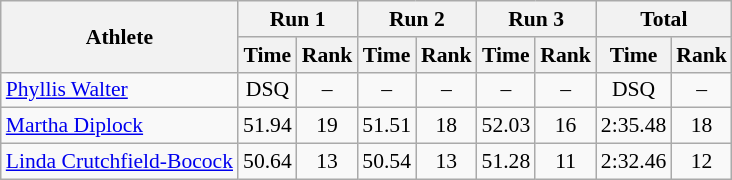<table class="wikitable" border="1" style="font-size:90%">
<tr>
<th rowspan="2">Athlete</th>
<th colspan="2">Run 1</th>
<th colspan="2">Run 2</th>
<th colspan="2">Run 3</th>
<th colspan="2">Total</th>
</tr>
<tr>
<th>Time</th>
<th>Rank</th>
<th>Time</th>
<th>Rank</th>
<th>Time</th>
<th>Rank</th>
<th>Time</th>
<th>Rank</th>
</tr>
<tr>
<td><a href='#'>Phyllis Walter</a></td>
<td align="center">DSQ</td>
<td align="center">–</td>
<td align="center">–</td>
<td align="center">–</td>
<td align="center">–</td>
<td align="center">–</td>
<td align="center">DSQ</td>
<td align="center">–</td>
</tr>
<tr>
<td><a href='#'>Martha Diplock</a></td>
<td align="center">51.94</td>
<td align="center">19</td>
<td align="center">51.51</td>
<td align="center">18</td>
<td align="center">52.03</td>
<td align="center">16</td>
<td align="center">2:35.48</td>
<td align="center">18</td>
</tr>
<tr>
<td><a href='#'>Linda Crutchfield-Bocock</a></td>
<td align="center">50.64</td>
<td align="center">13</td>
<td align="center">50.54</td>
<td align="center">13</td>
<td align="center">51.28</td>
<td align="center">11</td>
<td align="center">2:32.46</td>
<td align="center">12</td>
</tr>
</table>
